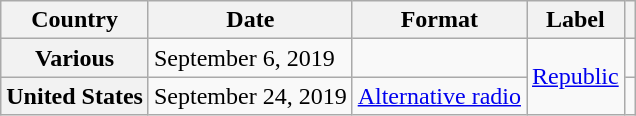<table class="wikitable plainrowheaders">
<tr>
<th scope="col">Country</th>
<th scope="col">Date</th>
<th scope="col">Format</th>
<th scope="col">Label</th>
<th scope="col"></th>
</tr>
<tr>
<th scope="row">Various</th>
<td>September 6, 2019</td>
<td></td>
<td rowspan="2"><a href='#'>Republic</a></td>
<td align="center"></td>
</tr>
<tr>
<th scope="row">United States</th>
<td>September 24, 2019</td>
<td><a href='#'>Alternative radio</a></td>
<td align="center"></td>
</tr>
</table>
